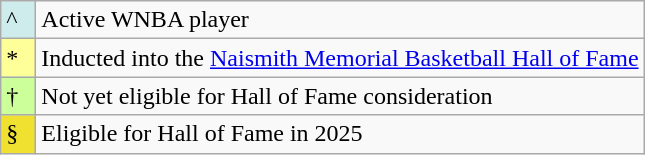<table class="wikitable">
<tr>
<td style="background:#CFECEC; width:1em">^</td>
<td>Active WNBA player</td>
</tr>
<tr>
<td style="background:#FFFF99; width:1em">*</td>
<td>Inducted into the <a href='#'>Naismith Memorial Basketball Hall of Fame</a></td>
</tr>
<tr>
<td style="background:#CCFF99; width:1em">†</td>
<td>Not yet eligible for Hall of Fame consideration</td>
</tr>
<tr>
<td style="background:#F0E130; width:1em">§</td>
<td>Eligible for Hall of Fame in 2025</td>
</tr>
</table>
